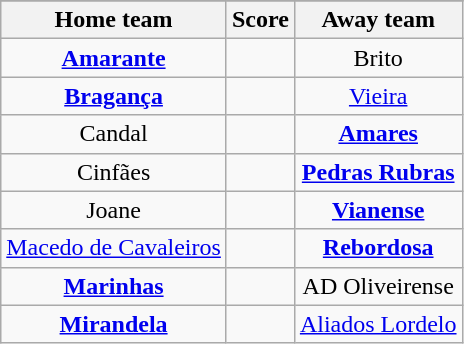<table class="wikitable" style="text-align: center">
<tr>
</tr>
<tr>
<th>Home team</th>
<th>Score</th>
<th>Away team</th>
</tr>
<tr>
<td><strong><a href='#'>Amarante</a></strong> </td>
<td></td>
<td>Brito </td>
</tr>
<tr>
<td><strong><a href='#'>Bragança</a></strong> </td>
<td></td>
<td><a href='#'>Vieira</a> </td>
</tr>
<tr>
<td>Candal </td>
<td></td>
<td><strong><a href='#'>Amares</a></strong> </td>
</tr>
<tr>
<td>Cinfães </td>
<td></td>
<td><strong><a href='#'>Pedras Rubras</a></strong> </td>
</tr>
<tr>
<td>Joane </td>
<td></td>
<td><strong><a href='#'>Vianense</a></strong> </td>
</tr>
<tr>
<td><a href='#'>Macedo de Cavaleiros</a> </td>
<td></td>
<td><strong><a href='#'>Rebordosa</a></strong> </td>
</tr>
<tr>
<td><strong><a href='#'>Marinhas</a></strong> </td>
<td></td>
<td>AD Oliveirense </td>
</tr>
<tr>
<td><strong><a href='#'>Mirandela</a></strong> </td>
<td></td>
<td><a href='#'>Aliados Lordelo</a> </td>
</tr>
</table>
